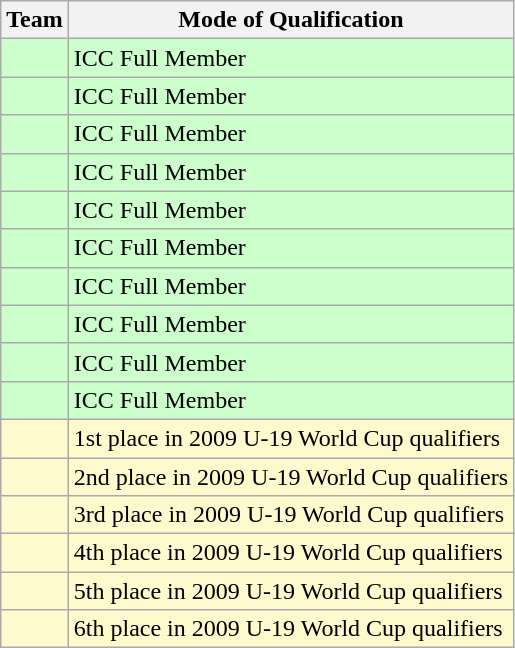<table class="wikitable">
<tr>
<th>Team</th>
<th>Mode of Qualification</th>
</tr>
<tr bgcolor="#ccffcc">
<td></td>
<td>ICC Full Member</td>
</tr>
<tr bgcolor="#ccffcc">
<td></td>
<td>ICC Full Member</td>
</tr>
<tr bgcolor="#ccffcc">
<td></td>
<td>ICC Full Member</td>
</tr>
<tr bgcolor="#ccffcc">
<td></td>
<td>ICC Full Member</td>
</tr>
<tr bgcolor="#ccffcc">
<td></td>
<td>ICC Full Member</td>
</tr>
<tr bgcolor="#ccffcc">
<td></td>
<td>ICC Full Member</td>
</tr>
<tr bgcolor="#ccffcc">
<td></td>
<td>ICC Full Member</td>
</tr>
<tr bgcolor="#ccffcc">
<td></td>
<td>ICC Full Member</td>
</tr>
<tr bgcolor="#ccffcc">
<td></td>
<td>ICC Full Member</td>
</tr>
<tr bgcolor="#ccffcc">
<td></td>
<td>ICC Full Member</td>
</tr>
<tr bgcolor="#fffacd">
<td></td>
<td>1st place in 2009 U-19 World Cup qualifiers</td>
</tr>
<tr bgcolor="#fffacd">
<td></td>
<td>2nd place in 2009 U-19 World Cup qualifiers</td>
</tr>
<tr bgcolor="#fffacd">
<td></td>
<td>3rd place in 2009 U-19 World Cup qualifiers</td>
</tr>
<tr bgcolor="#fffacd">
<td></td>
<td>4th place in 2009 U-19 World Cup qualifiers</td>
</tr>
<tr bgcolor="#fffacd">
<td></td>
<td>5th place in 2009 U-19 World Cup qualifiers</td>
</tr>
<tr bgcolor="#fffacd">
<td></td>
<td>6th place in 2009 U-19 World Cup qualifiers</td>
</tr>
</table>
